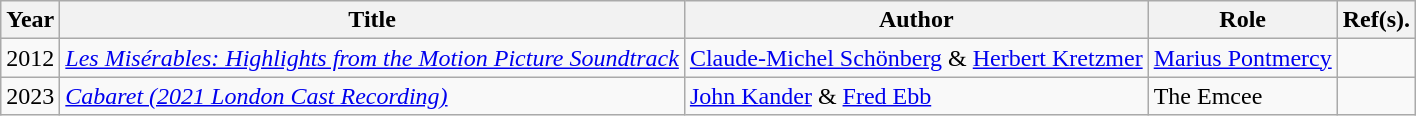<table class="wikitable">
<tr>
<th>Year</th>
<th>Title</th>
<th>Author</th>
<th>Role</th>
<th>Ref(s).</th>
</tr>
<tr>
<td>2012</td>
<td><em><a href='#'>Les Misérables: Highlights from the Motion Picture Soundtrack</a></em></td>
<td><a href='#'>Claude-Michel Schönberg</a> & <a href='#'>Herbert Kretzmer</a></td>
<td><a href='#'>Marius Pontmercy</a></td>
<td></td>
</tr>
<tr>
<td>2023</td>
<td><em><a href='#'>Cabaret (2021 London Cast Recording)</a></em></td>
<td><a href='#'>John Kander</a> & <a href='#'>Fred Ebb</a></td>
<td>The Emcee</td>
<td></td>
</tr>
</table>
